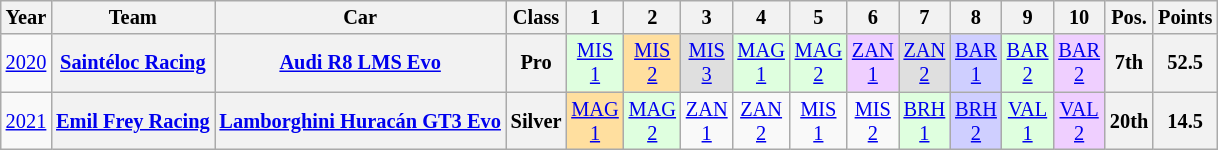<table class="wikitable" border="1" style="text-align:center; font-size:85%;">
<tr>
<th>Year</th>
<th>Team</th>
<th>Car</th>
<th>Class</th>
<th>1</th>
<th>2</th>
<th>3</th>
<th>4</th>
<th>5</th>
<th>6</th>
<th>7</th>
<th>8</th>
<th>9</th>
<th>10</th>
<th>Pos.</th>
<th>Points</th>
</tr>
<tr>
<td><a href='#'>2020</a></td>
<th nowrap><a href='#'>Saintéloc Racing</a></th>
<th nowrap><a href='#'>Audi R8 LMS Evo</a></th>
<th>Pro</th>
<td style="background:#DFFFDF;"><a href='#'>MIS<br>1</a><br></td>
<td style="background:#FFDF9F;"><a href='#'>MIS<br>2</a><br></td>
<td style="background:#DFDFDF;"><a href='#'>MIS<br>3</a><br></td>
<td style="background:#DFFFDF;"><a href='#'>MAG<br>1</a><br></td>
<td style="background:#DFFFDF;"><a href='#'>MAG<br>2</a><br></td>
<td style="background:#EFCFFF;"><a href='#'>ZAN<br>1</a><br></td>
<td style="background:#DFDFDF;"><a href='#'>ZAN<br>2</a><br></td>
<td style="background:#CFCFFF;"><a href='#'>BAR<br>1</a><br></td>
<td style="background:#DFFFDF;"><a href='#'>BAR<br>2</a><br></td>
<td style="background:#EFCFFF;"><a href='#'>BAR<br>2</a><br></td>
<th>7th</th>
<th>52.5</th>
</tr>
<tr>
<td><a href='#'>2021</a></td>
<th nowrap><a href='#'>Emil Frey Racing</a></th>
<th nowrap><a href='#'>Lamborghini Huracán GT3 Evo</a></th>
<th>Silver</th>
<td style="background:#FFDF9F;"><a href='#'>MAG<br>1</a><br></td>
<td style="background:#DFFFDF;"><a href='#'>MAG<br>2</a><br></td>
<td style="background:#;"><a href='#'>ZAN<br>1</a></td>
<td style="background:#;"><a href='#'>ZAN<br>2</a></td>
<td style="background:#;"><a href='#'>MIS<br>1</a></td>
<td style="background:#;"><a href='#'>MIS<br>2</a></td>
<td style="background:#DFFFDF;"><a href='#'>BRH<br>1</a><br></td>
<td style="background:#CFCFFF;"><a href='#'>BRH<br>2</a><br></td>
<td style="background:#DFFFDF;"><a href='#'>VAL<br>1</a><br></td>
<td style="background:#EFCFFF;"><a href='#'>VAL<br>2</a><br></td>
<th>20th</th>
<th>14.5</th>
</tr>
</table>
